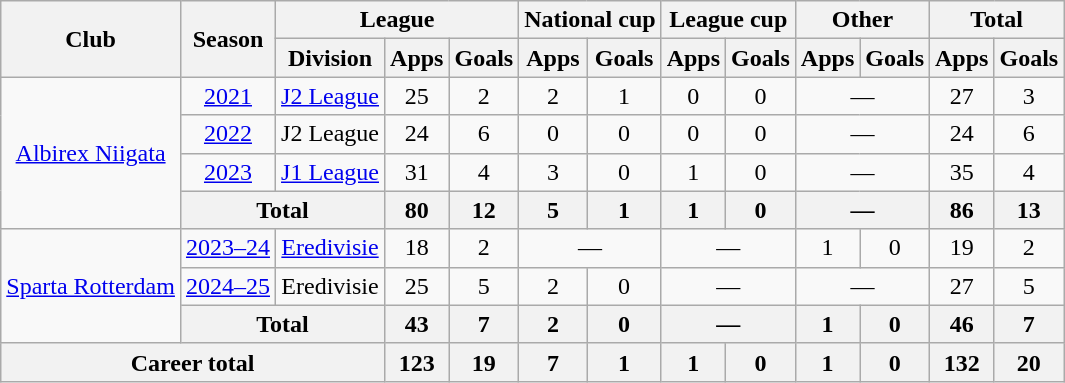<table class="wikitable" style="text-align:center">
<tr>
<th rowspan="2">Club</th>
<th rowspan="2">Season</th>
<th colspan="3">League</th>
<th colspan="2">National cup</th>
<th colspan="2">League cup</th>
<th colspan="2">Other</th>
<th colspan="2">Total</th>
</tr>
<tr>
<th>Division</th>
<th>Apps</th>
<th>Goals</th>
<th>Apps</th>
<th>Goals</th>
<th>Apps</th>
<th>Goals</th>
<th>Apps</th>
<th>Goals</th>
<th>Apps</th>
<th>Goals</th>
</tr>
<tr>
<td rowspan="4"><a href='#'>Albirex Niigata</a></td>
<td><a href='#'>2021</a></td>
<td><a href='#'>J2 League</a></td>
<td>25</td>
<td>2</td>
<td>2</td>
<td>1</td>
<td>0</td>
<td>0</td>
<td colspan="2">—</td>
<td>27</td>
<td>3</td>
</tr>
<tr>
<td><a href='#'>2022</a></td>
<td>J2 League</td>
<td>24</td>
<td>6</td>
<td>0</td>
<td>0</td>
<td>0</td>
<td>0</td>
<td colspan="2">—</td>
<td>24</td>
<td>6</td>
</tr>
<tr>
<td><a href='#'>2023</a></td>
<td><a href='#'>J1 League</a></td>
<td>31</td>
<td>4</td>
<td>3</td>
<td>0</td>
<td>1</td>
<td>0</td>
<td colspan="2">—</td>
<td>35</td>
<td>4</td>
</tr>
<tr>
<th colspan="2">Total</th>
<th>80</th>
<th>12</th>
<th>5</th>
<th>1</th>
<th>1</th>
<th>0</th>
<th colspan="2">—</th>
<th>86</th>
<th>13</th>
</tr>
<tr>
<td rowspan="3"><a href='#'>Sparta Rotterdam</a></td>
<td><a href='#'>2023–24</a></td>
<td><a href='#'>Eredivisie</a></td>
<td>18</td>
<td>2</td>
<td colspan="2">—</td>
<td colspan="2">—</td>
<td>1</td>
<td>0</td>
<td>19</td>
<td>2</td>
</tr>
<tr>
<td><a href='#'>2024–25</a></td>
<td>Eredivisie</td>
<td>25</td>
<td>5</td>
<td>2</td>
<td>0</td>
<td colspan="2">—</td>
<td colspan="2">—</td>
<td>27</td>
<td>5</td>
</tr>
<tr>
<th colspan="2">Total</th>
<th>43</th>
<th>7</th>
<th>2</th>
<th>0</th>
<th colspan="2">—</th>
<th>1</th>
<th>0</th>
<th>46</th>
<th>7</th>
</tr>
<tr>
<th colspan="3">Career total</th>
<th>123</th>
<th>19</th>
<th>7</th>
<th>1</th>
<th>1</th>
<th>0</th>
<th>1</th>
<th>0</th>
<th>132</th>
<th>20</th>
</tr>
</table>
